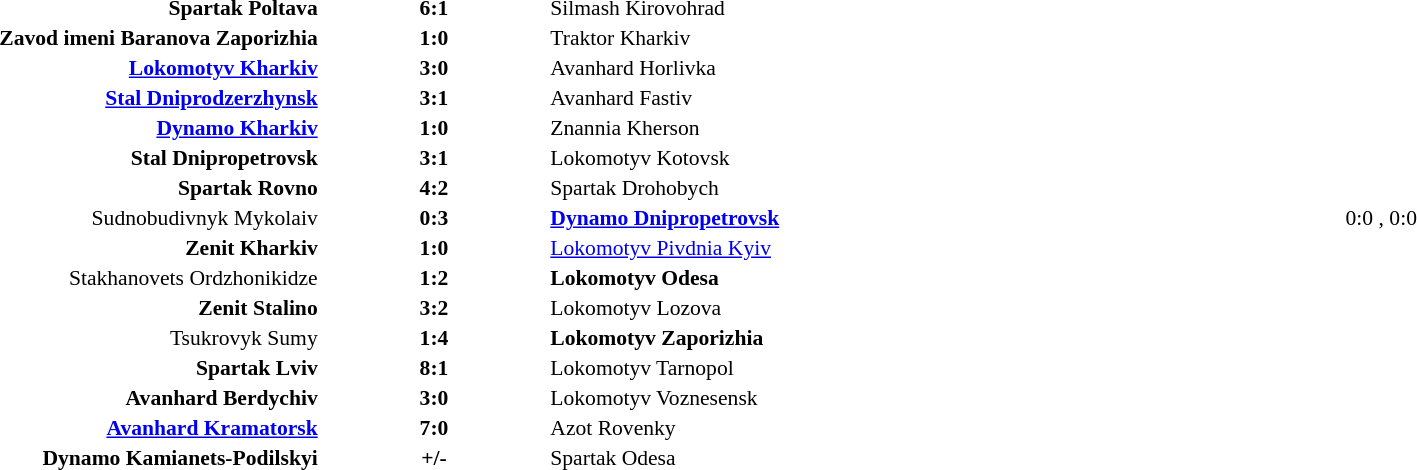<table width=100% cellspacing=1>
<tr>
<th width=20%></th>
<th width=12%></th>
<th width=20%></th>
<th></th>
</tr>
<tr style=font-size:90%>
<td align=right><strong>Spartak Poltava</strong></td>
<td align=center><strong>6:1</strong></td>
<td>Silmash Kirovohrad</td>
<td align=center></td>
</tr>
<tr style=font-size:90%>
<td align=right><strong>Zavod imeni Baranova Zaporizhia</strong></td>
<td align=center><strong>1:0</strong></td>
<td>Traktor Kharkiv</td>
<td align=center></td>
</tr>
<tr style=font-size:90%>
<td align=right><strong><a href='#'>Lokomotyv Kharkiv</a></strong></td>
<td align=center><strong>3:0</strong></td>
<td>Avanhard Horlivka</td>
<td align=center></td>
</tr>
<tr style=font-size:90%>
<td align=right><strong><a href='#'>Stal Dniprodzerzhynsk</a></strong></td>
<td align=center><strong>3:1</strong></td>
<td>Avanhard Fastiv</td>
<td align=center></td>
</tr>
<tr style=font-size:90%>
<td align=right><strong><a href='#'>Dynamo Kharkiv</a></strong></td>
<td align=center><strong>1:0</strong></td>
<td>Znannia Kherson</td>
<td align=center></td>
</tr>
<tr style=font-size:90%>
<td align=right><strong>Stal Dnipropetrovsk</strong></td>
<td align=center><strong>3:1</strong></td>
<td>Lokomotyv Kotovsk</td>
<td align=center></td>
</tr>
<tr style=font-size:90%>
<td align=right><strong>Spartak Rovno</strong></td>
<td align=center><strong>4:2</strong></td>
<td>Spartak Drohobych</td>
<td align=center></td>
</tr>
<tr style=font-size:90%>
<td align=right>Sudnobudivnyk Mykolaiv</td>
<td align=center><strong>0:3</strong></td>
<td><strong><a href='#'>Dynamo Dnipropetrovsk</a></strong></td>
<td align=center>0:0 , 0:0 </td>
</tr>
<tr style=font-size:90%>
<td align=right><strong>Zenit Kharkiv</strong></td>
<td align=center><strong>1:0</strong></td>
<td><a href='#'>Lokomotyv Pivdnia Kyiv</a></td>
<td align=center></td>
</tr>
<tr style=font-size:90%>
<td align=right>Stakhanovets Ordzhonikidze</td>
<td align=center><strong>1:2</strong></td>
<td><strong>Lokomotyv Odesa</strong></td>
<td align=center></td>
</tr>
<tr style=font-size:90%>
<td align=right><strong>Zenit Stalino</strong></td>
<td align=center><strong>3:2</strong></td>
<td>Lokomotyv Lozova</td>
<td align=center></td>
</tr>
<tr style=font-size:90%>
<td align=right>Tsukrovyk Sumy</td>
<td align=center><strong>1:4</strong></td>
<td><strong>Lokomotyv Zaporizhia</strong></td>
<td align=center></td>
</tr>
<tr style=font-size:90%>
<td align=right><strong>Spartak Lviv</strong></td>
<td align=center><strong>8:1</strong></td>
<td>Lokomotyv Tarnopol</td>
<td align=center></td>
</tr>
<tr style=font-size:90%>
<td align=right><strong>Avanhard Berdychiv</strong></td>
<td align=center><strong>3:0</strong></td>
<td>Lokomotyv Voznesensk</td>
<td align=center></td>
</tr>
<tr style=font-size:90%>
<td align=right><strong><a href='#'>Avanhard Kramatorsk</a></strong></td>
<td align=center><strong>7:0</strong></td>
<td>Azot Rovenky</td>
<td align=center></td>
</tr>
<tr style=font-size:90%>
<td align=right><strong>Dynamo Kamianets-Podilskyi</strong></td>
<td align=center><strong>+/-</strong></td>
<td>Spartak Odesa</td>
<td align=center></td>
</tr>
</table>
